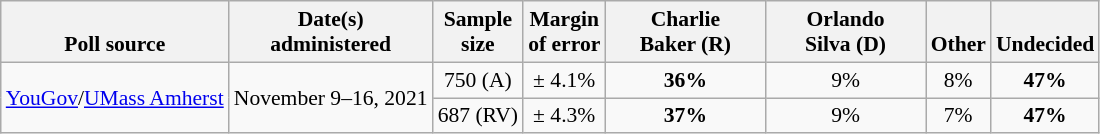<table class="wikitable" style="font-size:90%;text-align:center;">
<tr valign=bottom>
<th>Poll source</th>
<th>Date(s)<br>administered</th>
<th>Sample<br>size</th>
<th>Margin<br>of error</th>
<th style="width:100px;">Charlie<br>Baker (R)</th>
<th style="width:100px;">Orlando<br>Silva (D)</th>
<th>Other</th>
<th>Undecided</th>
</tr>
<tr>
<td style="text-align:left;" rowspan="2"><a href='#'>YouGov</a>/<a href='#'>UMass Amherst</a></td>
<td rowspan="2">November 9–16, 2021</td>
<td>750 (A)</td>
<td>± 4.1%</td>
<td><strong>36%</strong></td>
<td>9%</td>
<td>8%</td>
<td><strong>47%</strong></td>
</tr>
<tr>
<td>687 (RV)</td>
<td>± 4.3%</td>
<td><strong>37%</strong></td>
<td>9%</td>
<td>7%</td>
<td><strong>47%</strong></td>
</tr>
</table>
